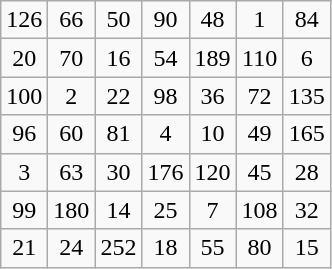<table class="wikitable" style="text-align:center;">
<tr>
<td>126</td>
<td>66</td>
<td>50</td>
<td>90</td>
<td>48</td>
<td>1</td>
<td>84</td>
</tr>
<tr>
<td>20</td>
<td>70</td>
<td>16</td>
<td>54</td>
<td>189</td>
<td>110</td>
<td>6</td>
</tr>
<tr>
<td>100</td>
<td>2</td>
<td>22</td>
<td>98</td>
<td>36</td>
<td>72</td>
<td>135</td>
</tr>
<tr>
<td>96</td>
<td>60</td>
<td>81</td>
<td>4</td>
<td>10</td>
<td>49</td>
<td>165</td>
</tr>
<tr>
<td>3</td>
<td>63</td>
<td>30</td>
<td>176</td>
<td>120</td>
<td>45</td>
<td>28</td>
</tr>
<tr>
<td>99</td>
<td>180</td>
<td>14</td>
<td>25</td>
<td>7</td>
<td>108</td>
<td>32</td>
</tr>
<tr>
<td>21</td>
<td>24</td>
<td>252</td>
<td>18</td>
<td>55</td>
<td>80</td>
<td>15</td>
</tr>
</table>
